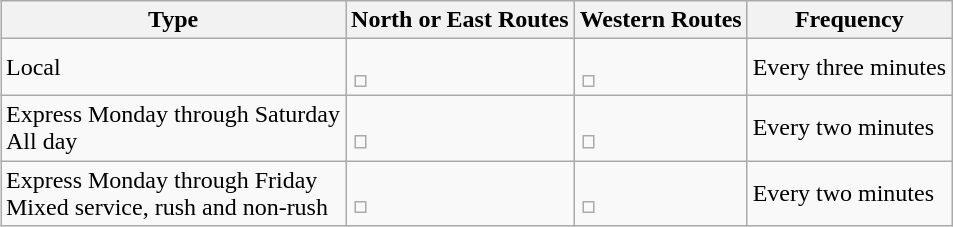<table class="wikitable" style="margin-left: auto; margin-right: auto; border: none;">
<tr>
<th>Type</th>
<th>North or East Routes</th>
<th>Western Routes</th>
<th>Frequency</th>
</tr>
<tr>
<td>Local</td>
<td><br><table style="border:0px;">
<tr>
<td></td>
</tr>
</table>
</td>
<td><br><table style="border:0px;">
<tr>
<td></td>
</tr>
</table>
</td>
<td>Every three minutes</td>
</tr>
<tr>
<td>Express Monday through Saturday<br>All day</td>
<td><br><table style="border:0px;">
<tr>
<td></td>
</tr>
</table>
</td>
<td><br><table style="border:0px;">
<tr>
<td></td>
</tr>
</table>
</td>
<td>Every two minutes</td>
</tr>
<tr>
<td>Express Monday through Friday<br>Mixed service, rush and non-rush</td>
<td><br><table style="border:0px;">
<tr>
<td></td>
</tr>
</table>
</td>
<td><br><table style="border:0px;">
<tr>
<td></td>
</tr>
</table>
</td>
<td>Every two minutes</td>
</tr>
</table>
